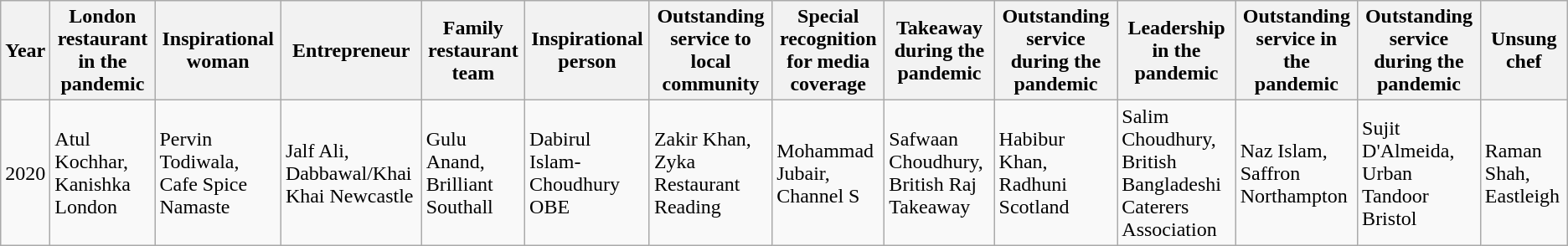<table class="wikitable">
<tr>
<th>Year</th>
<th>London restaurant in the pandemic</th>
<th>Inspirational woman</th>
<th>Entrepreneur</th>
<th>Family restaurant team</th>
<th>Inspirational person</th>
<th>Outstanding service to local community</th>
<th>Special recognition for media coverage</th>
<th>Takeaway during the pandemic</th>
<th>Outstanding service during the pandemic</th>
<th>Leadership in the pandemic</th>
<th>Outstanding service in the pandemic</th>
<th>Outstanding service during the pandemic</th>
<th>Unsung chef</th>
</tr>
<tr>
<td>2020</td>
<td>Atul Kochhar, Kanishka London</td>
<td>Pervin Todiwala, Cafe Spice Namaste</td>
<td>Jalf Ali, Dabbawal/Khai Khai Newcastle</td>
<td>Gulu Anand, Brilliant Southall</td>
<td>Dabirul Islam-Choudhury OBE</td>
<td>Zakir Khan, Zyka Restaurant Reading</td>
<td>Mohammad Jubair, Channel S</td>
<td>Safwaan Choudhury, British Raj Takeaway</td>
<td>Habibur Khan, Radhuni Scotland</td>
<td>Salim Choudhury, British Bangladeshi Caterers Association</td>
<td>Naz Islam, Saffron Northampton</td>
<td>Sujit D'Almeida, Urban Tandoor Bristol</td>
<td>Raman Shah, Eastleigh</td>
</tr>
</table>
